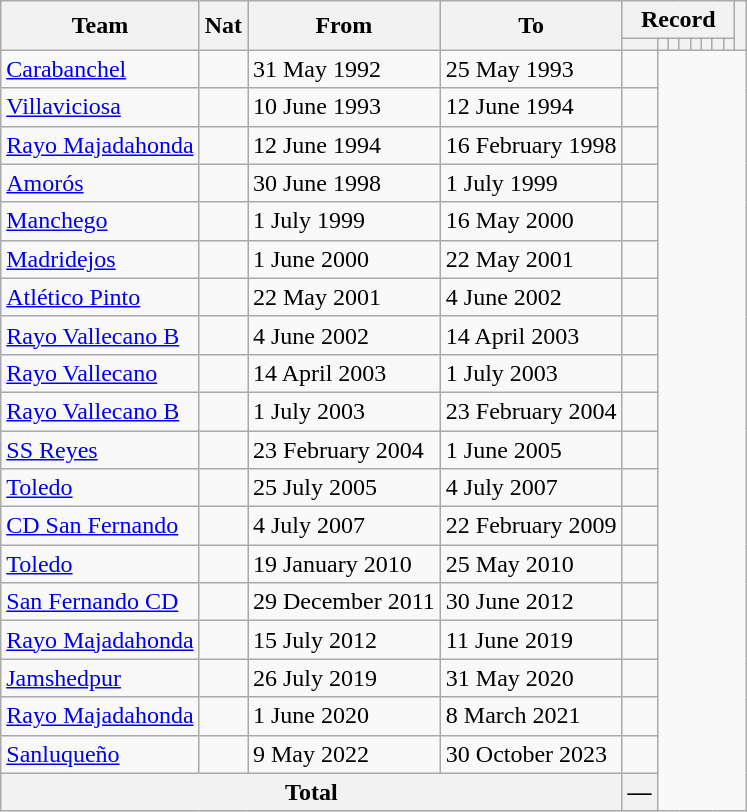<table class="wikitable" style="text-align: center">
<tr>
<th rowspan="2">Team</th>
<th rowspan="2">Nat</th>
<th rowspan="2">From</th>
<th rowspan="2">To</th>
<th colspan="8">Record</th>
<th rowspan=2></th>
</tr>
<tr>
<th></th>
<th></th>
<th></th>
<th></th>
<th></th>
<th></th>
<th></th>
<th></th>
</tr>
<tr>
<td align=left><a href='#'>Carabanchel</a></td>
<td></td>
<td align=left>31 May 1992</td>
<td align=left>25 May 1993<br></td>
<td></td>
</tr>
<tr>
<td align=left><a href='#'>Villaviciosa</a></td>
<td></td>
<td align=left>10 June 1993</td>
<td align=left>12 June 1994<br></td>
<td></td>
</tr>
<tr>
<td align=left><a href='#'>Rayo Majadahonda</a></td>
<td></td>
<td align=left>12 June 1994</td>
<td align=left>16 February 1998<br></td>
<td></td>
</tr>
<tr>
<td align=left><a href='#'>Amorós</a></td>
<td></td>
<td align=left>30 June 1998</td>
<td align=left>1 July 1999<br></td>
<td></td>
</tr>
<tr>
<td align=left><a href='#'>Manchego</a></td>
<td></td>
<td align=left>1 July 1999</td>
<td align=left>16 May 2000<br></td>
<td></td>
</tr>
<tr>
<td align=left><a href='#'>Madridejos</a></td>
<td></td>
<td align=left>1 June 2000</td>
<td align=left>22 May 2001<br></td>
<td></td>
</tr>
<tr>
<td align=left><a href='#'>Atlético Pinto</a></td>
<td></td>
<td align=left>22 May 2001</td>
<td align=left>4 June 2002<br></td>
<td></td>
</tr>
<tr>
<td align=left><a href='#'>Rayo Vallecano B</a></td>
<td></td>
<td align=left>4 June 2002</td>
<td align=left>14 April 2003<br></td>
<td></td>
</tr>
<tr>
<td align=left><a href='#'>Rayo Vallecano</a></td>
<td></td>
<td align=left>14 April 2003</td>
<td align=left>1 July 2003<br></td>
<td></td>
</tr>
<tr>
<td align=left><a href='#'>Rayo Vallecano B</a></td>
<td></td>
<td align=left>1 July 2003</td>
<td align=left>23 February 2004<br></td>
<td></td>
</tr>
<tr>
<td align=left><a href='#'>SS Reyes</a></td>
<td></td>
<td align=left>23 February 2004</td>
<td align=left>1 June 2005<br></td>
<td></td>
</tr>
<tr>
<td align=left><a href='#'>Toledo</a></td>
<td></td>
<td align=left>25 July 2005</td>
<td align=left>4 July 2007<br></td>
<td></td>
</tr>
<tr>
<td align=left><a href='#'>CD San Fernando</a></td>
<td></td>
<td align=left>4 July 2007</td>
<td align=left>22 February 2009<br></td>
<td></td>
</tr>
<tr>
<td align=left><a href='#'>Toledo</a></td>
<td></td>
<td align=left>19 January 2010</td>
<td align=left>25 May 2010<br></td>
<td></td>
</tr>
<tr>
<td align=left><a href='#'>San Fernando CD</a></td>
<td></td>
<td align=left>29 December 2011</td>
<td align=left>30 June 2012<br></td>
<td></td>
</tr>
<tr>
<td align=left><a href='#'>Rayo Majadahonda</a></td>
<td></td>
<td align=left>15 July 2012</td>
<td align=left>11 June 2019<br></td>
<td></td>
</tr>
<tr>
<td align=left><a href='#'>Jamshedpur</a></td>
<td></td>
<td align=left>26 July 2019</td>
<td align=left>31 May 2020<br></td>
<td></td>
</tr>
<tr>
<td align=left><a href='#'>Rayo Majadahonda</a></td>
<td></td>
<td align=left>1 June 2020</td>
<td align=left>8 March 2021<br></td>
<td></td>
</tr>
<tr>
<td align=left><a href='#'>Sanluqueño</a></td>
<td></td>
<td align=left>9 May 2022</td>
<td align=left>30 October 2023<br></td>
<td></td>
</tr>
<tr>
<th colspan="4">Total<br></th>
<th>—</th>
</tr>
</table>
